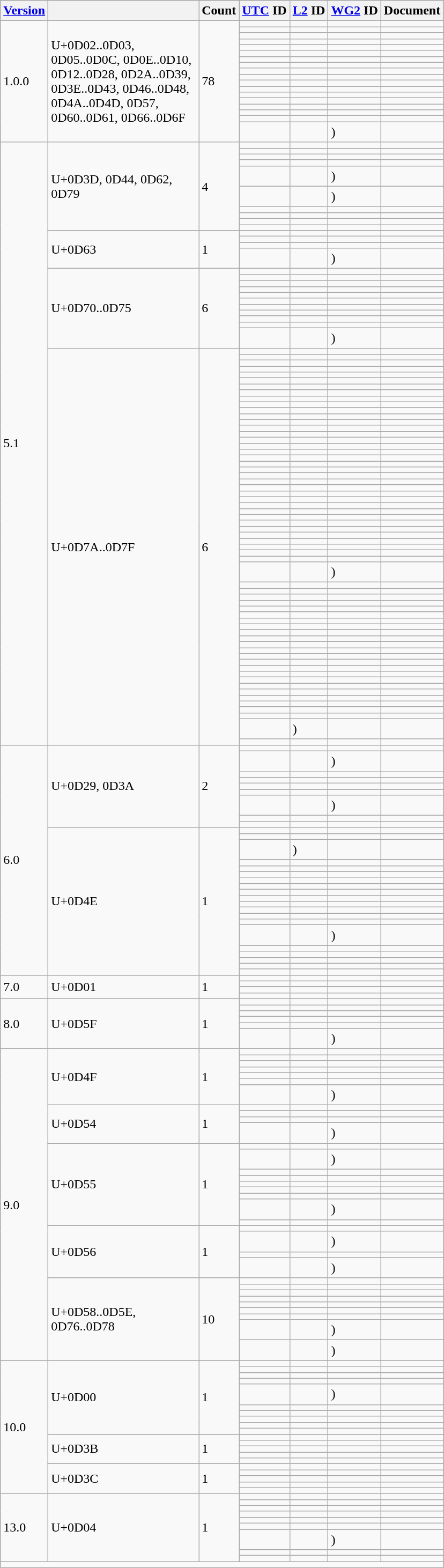<table class="wikitable collapsible collapsed sticky-header">
<tr>
<th><a href='#'>Version</a></th>
<th></th>
<th>Count</th>
<th><a href='#'>UTC</a> ID</th>
<th><a href='#'>L2</a> ID</th>
<th><a href='#'>WG2</a> ID</th>
<th>Document</th>
</tr>
<tr>
<td rowspan="18">1.0.0</td>
<td rowspan="18" width="180">U+0D02..0D03, 0D05..0D0C, 0D0E..0D10, 0D12..0D28, 0D2A..0D39, 0D3E..0D43, 0D46..0D48, 0D4A..0D4D, 0D57, 0D60..0D61, 0D66..0D6F</td>
<td rowspan="18">78</td>
<td></td>
<td></td>
<td></td>
<td></td>
</tr>
<tr>
<td></td>
<td></td>
<td></td>
<td></td>
</tr>
<tr>
<td></td>
<td></td>
<td></td>
<td></td>
</tr>
<tr>
<td></td>
<td></td>
<td></td>
<td></td>
</tr>
<tr>
<td></td>
<td></td>
<td></td>
<td></td>
</tr>
<tr>
<td></td>
<td></td>
<td></td>
<td></td>
</tr>
<tr>
<td></td>
<td></td>
<td></td>
<td></td>
</tr>
<tr>
<td></td>
<td></td>
<td></td>
<td></td>
</tr>
<tr>
<td></td>
<td></td>
<td></td>
<td></td>
</tr>
<tr>
<td></td>
<td></td>
<td></td>
<td></td>
</tr>
<tr>
<td></td>
<td></td>
<td></td>
<td></td>
</tr>
<tr>
<td></td>
<td></td>
<td></td>
<td></td>
</tr>
<tr>
<td></td>
<td></td>
<td></td>
<td></td>
</tr>
<tr>
<td></td>
<td></td>
<td></td>
<td></td>
</tr>
<tr>
<td></td>
<td></td>
<td></td>
<td></td>
</tr>
<tr>
<td></td>
<td></td>
<td></td>
<td></td>
</tr>
<tr>
<td></td>
<td></td>
<td></td>
<td></td>
</tr>
<tr>
<td></td>
<td></td>
<td> )</td>
<td></td>
</tr>
<tr>
<td rowspan="87">5.1</td>
<td rowspan="10">U+0D3D, 0D44, 0D62, 0D79</td>
<td rowspan="10">4</td>
<td></td>
<td></td>
<td></td>
<td></td>
</tr>
<tr>
<td></td>
<td></td>
<td></td>
<td></td>
</tr>
<tr>
<td></td>
<td></td>
<td></td>
<td></td>
</tr>
<tr>
<td></td>
<td></td>
<td></td>
<td></td>
</tr>
<tr>
<td></td>
<td></td>
<td> )</td>
<td></td>
</tr>
<tr>
<td></td>
<td></td>
<td> )</td>
<td></td>
</tr>
<tr>
<td></td>
<td></td>
<td></td>
<td></td>
</tr>
<tr>
<td></td>
<td></td>
<td></td>
<td></td>
</tr>
<tr>
<td></td>
<td></td>
<td></td>
<td></td>
</tr>
<tr>
<td></td>
<td></td>
<td></td>
<td></td>
</tr>
<tr>
<td rowspan="4">U+0D63</td>
<td rowspan="4">1</td>
<td></td>
<td></td>
<td></td>
<td></td>
</tr>
<tr>
<td></td>
<td></td>
<td></td>
<td></td>
</tr>
<tr>
<td></td>
<td></td>
<td></td>
<td></td>
</tr>
<tr>
<td></td>
<td></td>
<td> )</td>
<td></td>
</tr>
<tr>
<td rowspan="11">U+0D70..0D75</td>
<td rowspan="11">6</td>
<td></td>
<td></td>
<td></td>
<td></td>
</tr>
<tr>
<td></td>
<td></td>
<td></td>
<td></td>
</tr>
<tr>
<td></td>
<td></td>
<td></td>
<td></td>
</tr>
<tr>
<td></td>
<td></td>
<td></td>
<td></td>
</tr>
<tr>
<td></td>
<td></td>
<td></td>
<td></td>
</tr>
<tr>
<td></td>
<td></td>
<td></td>
<td></td>
</tr>
<tr>
<td></td>
<td></td>
<td></td>
<td></td>
</tr>
<tr>
<td></td>
<td></td>
<td></td>
<td></td>
</tr>
<tr>
<td></td>
<td></td>
<td></td>
<td></td>
</tr>
<tr>
<td></td>
<td></td>
<td></td>
<td></td>
</tr>
<tr>
<td></td>
<td></td>
<td> )</td>
<td></td>
</tr>
<tr>
<td rowspan="62">U+0D7A..0D7F</td>
<td rowspan="62">6</td>
<td></td>
<td></td>
<td></td>
<td></td>
</tr>
<tr>
<td></td>
<td></td>
<td></td>
<td></td>
</tr>
<tr>
<td></td>
<td></td>
<td></td>
<td></td>
</tr>
<tr>
<td></td>
<td></td>
<td></td>
<td></td>
</tr>
<tr>
<td></td>
<td></td>
<td></td>
<td></td>
</tr>
<tr>
<td></td>
<td></td>
<td></td>
<td></td>
</tr>
<tr>
<td></td>
<td></td>
<td></td>
<td></td>
</tr>
<tr>
<td></td>
<td></td>
<td></td>
<td></td>
</tr>
<tr>
<td></td>
<td></td>
<td></td>
<td></td>
</tr>
<tr>
<td></td>
<td></td>
<td></td>
<td></td>
</tr>
<tr>
<td></td>
<td></td>
<td></td>
<td></td>
</tr>
<tr>
<td></td>
<td></td>
<td></td>
<td></td>
</tr>
<tr>
<td></td>
<td></td>
<td></td>
<td></td>
</tr>
<tr>
<td></td>
<td></td>
<td></td>
<td></td>
</tr>
<tr>
<td></td>
<td></td>
<td></td>
<td></td>
</tr>
<tr>
<td></td>
<td></td>
<td></td>
<td></td>
</tr>
<tr>
<td></td>
<td></td>
<td></td>
<td></td>
</tr>
<tr>
<td></td>
<td></td>
<td></td>
<td></td>
</tr>
<tr>
<td></td>
<td></td>
<td></td>
<td></td>
</tr>
<tr>
<td></td>
<td></td>
<td></td>
<td></td>
</tr>
<tr>
<td></td>
<td></td>
<td></td>
<td></td>
</tr>
<tr>
<td></td>
<td></td>
<td></td>
<td></td>
</tr>
<tr>
<td></td>
<td></td>
<td></td>
<td></td>
</tr>
<tr>
<td></td>
<td></td>
<td></td>
<td></td>
</tr>
<tr>
<td></td>
<td></td>
<td></td>
<td></td>
</tr>
<tr>
<td></td>
<td></td>
<td></td>
<td></td>
</tr>
<tr>
<td></td>
<td></td>
<td></td>
<td></td>
</tr>
<tr>
<td></td>
<td></td>
<td></td>
<td></td>
</tr>
<tr>
<td></td>
<td></td>
<td></td>
<td></td>
</tr>
<tr>
<td></td>
<td></td>
<td></td>
<td></td>
</tr>
<tr>
<td></td>
<td></td>
<td></td>
<td></td>
</tr>
<tr>
<td></td>
<td></td>
<td></td>
<td></td>
</tr>
<tr>
<td></td>
<td></td>
<td></td>
<td></td>
</tr>
<tr>
<td></td>
<td></td>
<td></td>
<td></td>
</tr>
<tr>
<td></td>
<td></td>
<td></td>
<td></td>
</tr>
<tr>
<td></td>
<td></td>
<td></td>
<td></td>
</tr>
<tr>
<td></td>
<td></td>
<td> )</td>
<td></td>
</tr>
<tr>
<td></td>
<td></td>
<td></td>
<td></td>
</tr>
<tr>
<td></td>
<td></td>
<td></td>
<td></td>
</tr>
<tr>
<td></td>
<td></td>
<td></td>
<td></td>
</tr>
<tr>
<td></td>
<td></td>
<td></td>
<td></td>
</tr>
<tr>
<td></td>
<td></td>
<td></td>
<td></td>
</tr>
<tr>
<td></td>
<td></td>
<td></td>
<td></td>
</tr>
<tr>
<td></td>
<td></td>
<td></td>
<td></td>
</tr>
<tr>
<td></td>
<td></td>
<td></td>
<td></td>
</tr>
<tr>
<td></td>
<td></td>
<td></td>
<td></td>
</tr>
<tr>
<td></td>
<td></td>
<td></td>
<td></td>
</tr>
<tr>
<td></td>
<td></td>
<td></td>
<td></td>
</tr>
<tr>
<td></td>
<td></td>
<td></td>
<td></td>
</tr>
<tr>
<td></td>
<td></td>
<td></td>
<td></td>
</tr>
<tr>
<td></td>
<td></td>
<td></td>
<td></td>
</tr>
<tr>
<td></td>
<td></td>
<td></td>
<td></td>
</tr>
<tr>
<td></td>
<td></td>
<td></td>
<td></td>
</tr>
<tr>
<td></td>
<td></td>
<td></td>
<td></td>
</tr>
<tr>
<td></td>
<td></td>
<td></td>
<td></td>
</tr>
<tr>
<td></td>
<td></td>
<td></td>
<td></td>
</tr>
<tr>
<td></td>
<td></td>
<td></td>
<td></td>
</tr>
<tr>
<td></td>
<td></td>
<td></td>
<td></td>
</tr>
<tr>
<td></td>
<td></td>
<td></td>
<td></td>
</tr>
<tr>
<td></td>
<td></td>
<td></td>
<td></td>
</tr>
<tr>
<td></td>
<td> )</td>
<td></td>
<td></td>
</tr>
<tr>
<td></td>
<td></td>
<td></td>
<td></td>
</tr>
<tr>
<td rowspan="29">6.0</td>
<td rowspan="9">U+0D29, 0D3A</td>
<td rowspan="9">2</td>
<td></td>
<td></td>
<td></td>
<td></td>
</tr>
<tr>
<td></td>
<td></td>
<td> )</td>
<td></td>
</tr>
<tr>
<td></td>
<td></td>
<td></td>
<td></td>
</tr>
<tr>
<td></td>
<td></td>
<td></td>
<td></td>
</tr>
<tr>
<td></td>
<td></td>
<td></td>
<td></td>
</tr>
<tr>
<td></td>
<td></td>
<td></td>
<td></td>
</tr>
<tr>
<td></td>
<td></td>
<td> )</td>
<td></td>
</tr>
<tr>
<td></td>
<td></td>
<td></td>
<td></td>
</tr>
<tr>
<td></td>
<td></td>
<td></td>
<td></td>
</tr>
<tr>
<td rowspan="20">U+0D4E</td>
<td rowspan="20">1</td>
<td></td>
<td></td>
<td></td>
<td></td>
</tr>
<tr>
<td></td>
<td></td>
<td></td>
<td></td>
</tr>
<tr>
<td></td>
<td> )</td>
<td></td>
<td></td>
</tr>
<tr>
<td></td>
<td></td>
<td></td>
<td></td>
</tr>
<tr>
<td></td>
<td></td>
<td></td>
<td></td>
</tr>
<tr>
<td></td>
<td></td>
<td></td>
<td></td>
</tr>
<tr>
<td></td>
<td></td>
<td></td>
<td></td>
</tr>
<tr>
<td></td>
<td></td>
<td></td>
<td></td>
</tr>
<tr>
<td></td>
<td></td>
<td></td>
<td></td>
</tr>
<tr>
<td></td>
<td></td>
<td></td>
<td></td>
</tr>
<tr>
<td></td>
<td></td>
<td></td>
<td></td>
</tr>
<tr>
<td></td>
<td></td>
<td></td>
<td></td>
</tr>
<tr>
<td></td>
<td></td>
<td></td>
<td></td>
</tr>
<tr>
<td></td>
<td></td>
<td></td>
<td></td>
</tr>
<tr>
<td></td>
<td></td>
<td> )</td>
<td></td>
</tr>
<tr>
<td></td>
<td></td>
<td></td>
<td></td>
</tr>
<tr>
<td></td>
<td></td>
<td></td>
<td></td>
</tr>
<tr>
<td></td>
<td></td>
<td></td>
<td></td>
</tr>
<tr>
<td></td>
<td></td>
<td></td>
<td></td>
</tr>
<tr>
<td></td>
<td></td>
<td></td>
<td></td>
</tr>
<tr>
<td rowspan="4">7.0</td>
<td rowspan="4">U+0D01</td>
<td rowspan="4">1</td>
<td></td>
<td></td>
<td></td>
<td></td>
</tr>
<tr>
<td></td>
<td></td>
<td></td>
<td></td>
</tr>
<tr>
<td></td>
<td></td>
<td></td>
<td></td>
</tr>
<tr>
<td></td>
<td></td>
<td></td>
<td></td>
</tr>
<tr>
<td rowspan="6">8.0</td>
<td rowspan="6">U+0D5F</td>
<td rowspan="6">1</td>
<td></td>
<td></td>
<td></td>
<td></td>
</tr>
<tr>
<td></td>
<td></td>
<td></td>
<td></td>
</tr>
<tr>
<td></td>
<td></td>
<td></td>
<td></td>
</tr>
<tr>
<td></td>
<td></td>
<td></td>
<td></td>
</tr>
<tr>
<td></td>
<td></td>
<td></td>
<td></td>
</tr>
<tr>
<td></td>
<td></td>
<td> )</td>
<td></td>
</tr>
<tr>
<td rowspan="33">9.0</td>
<td rowspan="7">U+0D4F</td>
<td rowspan="7">1</td>
<td></td>
<td></td>
<td></td>
<td></td>
</tr>
<tr>
<td></td>
<td></td>
<td></td>
<td></td>
</tr>
<tr>
<td></td>
<td></td>
<td></td>
<td></td>
</tr>
<tr>
<td></td>
<td></td>
<td></td>
<td></td>
</tr>
<tr>
<td></td>
<td></td>
<td></td>
<td></td>
</tr>
<tr>
<td></td>
<td></td>
<td></td>
<td></td>
</tr>
<tr>
<td></td>
<td></td>
<td> )</td>
<td></td>
</tr>
<tr>
<td rowspan="4">U+0D54</td>
<td rowspan="4">1</td>
<td></td>
<td></td>
<td></td>
<td></td>
</tr>
<tr>
<td></td>
<td></td>
<td></td>
<td></td>
</tr>
<tr>
<td></td>
<td></td>
<td></td>
<td></td>
</tr>
<tr>
<td></td>
<td></td>
<td> )</td>
<td></td>
</tr>
<tr>
<td rowspan="9">U+0D55</td>
<td rowspan="9">1</td>
<td></td>
<td></td>
<td></td>
<td></td>
</tr>
<tr>
<td></td>
<td></td>
<td> )</td>
<td></td>
</tr>
<tr>
<td></td>
<td></td>
<td></td>
<td></td>
</tr>
<tr>
<td></td>
<td></td>
<td></td>
<td></td>
</tr>
<tr>
<td></td>
<td></td>
<td></td>
<td></td>
</tr>
<tr>
<td></td>
<td></td>
<td></td>
<td></td>
</tr>
<tr>
<td></td>
<td></td>
<td></td>
<td></td>
</tr>
<tr>
<td></td>
<td></td>
<td> )</td>
<td></td>
</tr>
<tr>
<td></td>
<td></td>
<td></td>
<td></td>
</tr>
<tr>
<td rowspan="4">U+0D56</td>
<td rowspan="4">1</td>
<td></td>
<td></td>
<td></td>
<td></td>
</tr>
<tr>
<td></td>
<td></td>
<td> )</td>
<td></td>
</tr>
<tr>
<td></td>
<td></td>
<td></td>
<td></td>
</tr>
<tr>
<td></td>
<td></td>
<td> )</td>
<td></td>
</tr>
<tr>
<td rowspan="9">U+0D58..0D5E, 0D76..0D78</td>
<td rowspan="9">10</td>
<td></td>
<td></td>
<td></td>
<td></td>
</tr>
<tr>
<td></td>
<td></td>
<td></td>
<td></td>
</tr>
<tr>
<td></td>
<td></td>
<td></td>
<td></td>
</tr>
<tr>
<td></td>
<td></td>
<td></td>
<td></td>
</tr>
<tr>
<td></td>
<td></td>
<td></td>
<td></td>
</tr>
<tr>
<td></td>
<td></td>
<td></td>
<td></td>
</tr>
<tr>
<td></td>
<td></td>
<td></td>
<td></td>
</tr>
<tr>
<td></td>
<td></td>
<td> )</td>
<td></td>
</tr>
<tr>
<td></td>
<td></td>
<td> )</td>
<td></td>
</tr>
<tr>
<td rowspan="20">10.0</td>
<td rowspan="10">U+0D00</td>
<td rowspan="10">1</td>
<td></td>
<td></td>
<td></td>
<td></td>
</tr>
<tr>
<td></td>
<td></td>
<td></td>
<td></td>
</tr>
<tr>
<td></td>
<td></td>
<td></td>
<td></td>
</tr>
<tr>
<td></td>
<td></td>
<td></td>
<td></td>
</tr>
<tr>
<td></td>
<td></td>
<td> )</td>
<td></td>
</tr>
<tr>
<td></td>
<td></td>
<td></td>
<td></td>
</tr>
<tr>
<td></td>
<td></td>
<td></td>
<td></td>
</tr>
<tr>
<td></td>
<td></td>
<td></td>
<td></td>
</tr>
<tr>
<td></td>
<td></td>
<td></td>
<td></td>
</tr>
<tr>
<td></td>
<td></td>
<td></td>
<td></td>
</tr>
<tr>
<td rowspan="5">U+0D3B</td>
<td rowspan="5">1</td>
<td></td>
<td></td>
<td></td>
<td></td>
</tr>
<tr>
<td></td>
<td></td>
<td></td>
<td></td>
</tr>
<tr>
<td></td>
<td></td>
<td></td>
<td></td>
</tr>
<tr>
<td></td>
<td></td>
<td></td>
<td></td>
</tr>
<tr>
<td></td>
<td></td>
<td></td>
<td></td>
</tr>
<tr>
<td rowspan="5">U+0D3C</td>
<td rowspan="5">1</td>
<td></td>
<td></td>
<td></td>
<td></td>
</tr>
<tr>
<td></td>
<td></td>
<td></td>
<td></td>
</tr>
<tr>
<td></td>
<td></td>
<td></td>
<td></td>
</tr>
<tr>
<td></td>
<td></td>
<td></td>
<td></td>
</tr>
<tr>
<td></td>
<td></td>
<td></td>
<td></td>
</tr>
<tr>
<td rowspan="9">13.0</td>
<td rowspan="9">U+0D04</td>
<td rowspan="9">1</td>
<td></td>
<td></td>
<td></td>
<td></td>
</tr>
<tr>
<td></td>
<td></td>
<td></td>
<td></td>
</tr>
<tr>
<td></td>
<td></td>
<td></td>
<td></td>
</tr>
<tr>
<td></td>
<td></td>
<td></td>
<td></td>
</tr>
<tr>
<td></td>
<td></td>
<td></td>
<td></td>
</tr>
<tr>
<td></td>
<td></td>
<td></td>
<td></td>
</tr>
<tr>
<td></td>
<td></td>
<td> )</td>
<td></td>
</tr>
<tr>
<td></td>
<td></td>
<td></td>
<td></td>
</tr>
<tr>
<td></td>
<td></td>
<td></td>
<td></td>
</tr>
<tr class="sortbottom">
<td colspan="7"></td>
</tr>
</table>
